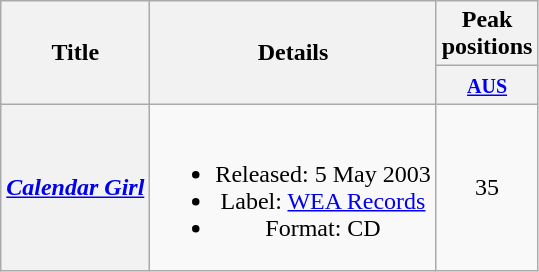<table class="wikitable plainrowheaders" style="text-align:center;" border="1">
<tr>
<th rowspan="2">Title</th>
<th rowspan="2">Details</th>
<th colspan="1">Peak positions</th>
</tr>
<tr>
<th align="center" align="center" width="50"><small><a href='#'>AUS</a></small><br></th>
</tr>
<tr>
<th scope="row"><em><a href='#'>Calendar Girl</a></em></th>
<td><br><ul><li>Released: 5 May 2003</li><li>Label: <a href='#'>WEA Records</a> </li><li>Format: CD</li></ul></td>
<td align="center" align="center">35</td>
</tr>
</table>
